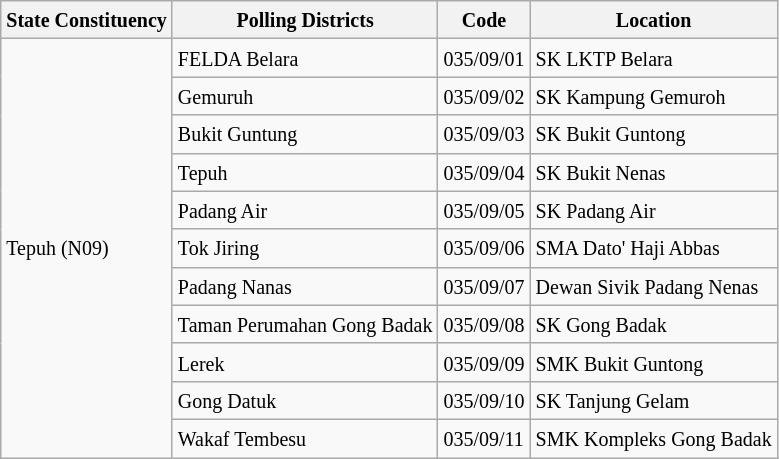<table class="wikitable sortable mw-collapsible">
<tr>
<th><small>State Constituency</small></th>
<th><small>Polling Districts</small></th>
<th><small>Code</small></th>
<th><small>Location</small></th>
</tr>
<tr>
<td rowspan="11"><small>Tepuh (N09)</small></td>
<td><small>FELDA Belara</small></td>
<td><small>035/09/01</small></td>
<td><small>SK LKTP Belara</small></td>
</tr>
<tr>
<td><small>Gemuruh</small></td>
<td><small>035/09/02</small></td>
<td><small>SK Kampung Gemuroh</small></td>
</tr>
<tr>
<td><small>Bukit Guntung</small></td>
<td><small>035/09/03</small></td>
<td><small>SK Bukit Guntong</small></td>
</tr>
<tr>
<td><small>Tepuh</small></td>
<td><small>035/09/04</small></td>
<td><small>SK Bukit Nenas</small></td>
</tr>
<tr>
<td><small>Padang Air</small></td>
<td><small>035/09/05</small></td>
<td><small>SK Padang Air</small></td>
</tr>
<tr>
<td><small>Tok Jiring</small></td>
<td><small>035/09/06</small></td>
<td><small>SMA Dato' Haji Abbas</small></td>
</tr>
<tr>
<td><small>Padang Nanas</small></td>
<td><small>035/09/07</small></td>
<td><small>Dewan Sivik Padang Nenas</small></td>
</tr>
<tr>
<td><small>Taman Perumahan Gong Badak</small></td>
<td><small>035/09/08</small></td>
<td><small>SK Gong Badak</small></td>
</tr>
<tr>
<td><small>Lerek</small></td>
<td><small>035/09/09</small></td>
<td><small>SMK Bukit Guntong</small></td>
</tr>
<tr>
<td><small>Gong Datuk</small></td>
<td><small>035/09/10</small></td>
<td><small>SK Tanjung Gelam</small></td>
</tr>
<tr>
<td><small>Wakaf Tembesu</small></td>
<td><small>035/09/11</small></td>
<td><small>SMK Kompleks Gong Badak</small></td>
</tr>
</table>
